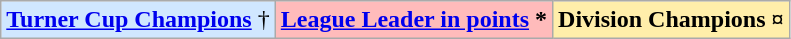<table class="wikitable">
<tr>
<td bgcolor="#d0e7ff"><strong><a href='#'>Turner Cup Champions</a></strong> †</td>
<td bgcolor="#ffbbbb"><strong><a href='#'>League Leader in points</a> *</strong></td>
<td bgcolor="#ffeeaa"><strong>Division Champions ¤</strong></td>
</tr>
</table>
